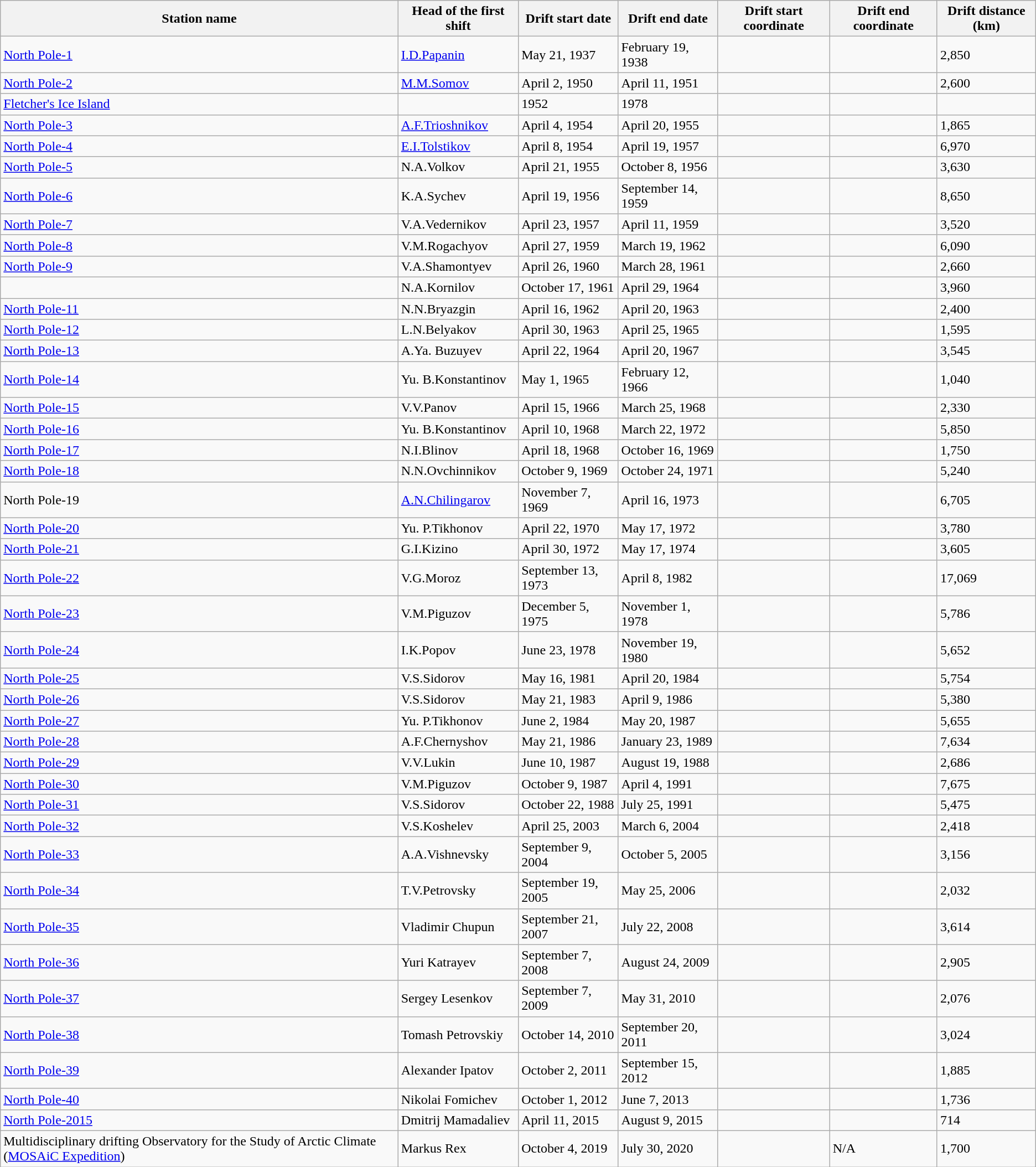<table class="wikitable sortable col7right">
<tr>
<th scope="col">Station name</th>
<th scope="col">Head of the first shift</th>
<th scope="col" data-sort-type="date">Drift start date</th>
<th scope="col" data-sort-type="date">Drift end date</th>
<th scope="col">Drift start coordinate</th>
<th scope="col">Drift end coordinate</th>
<th scope="col" data-sort-type="number">Drift distance (km)</th>
</tr>
<tr>
<td><a href='#'>North Pole-1</a></td>
<td><a href='#'>I.D.Papanin</a></td>
<td>May 21, 1937</td>
<td>February 19, 1938</td>
<td></td>
<td></td>
<td>2,850</td>
</tr>
<tr>
<td><a href='#'>North Pole-2</a></td>
<td><a href='#'>M.M.Somov</a></td>
<td>April 2, 1950</td>
<td>April 11, 1951</td>
<td></td>
<td></td>
<td>2,600</td>
</tr>
<tr>
<td><a href='#'>Fletcher's Ice Island</a></td>
<td></td>
<td>1952</td>
<td>1978</td>
<td></td>
<td></td>
<td></td>
</tr>
<tr>
<td><a href='#'>North Pole-3</a></td>
<td><a href='#'>A.F.Trioshnikov</a></td>
<td>April 4, 1954</td>
<td>April 20, 1955</td>
<td></td>
<td></td>
<td>1,865</td>
</tr>
<tr>
<td><a href='#'>North Pole-4</a></td>
<td><a href='#'>E.I.Tolstikov</a></td>
<td>April 8, 1954</td>
<td>April 19, 1957</td>
<td></td>
<td></td>
<td>6,970</td>
</tr>
<tr>
<td><a href='#'>North Pole-5</a></td>
<td>N.A.Volkov</td>
<td>April 21, 1955</td>
<td>October 8, 1956</td>
<td></td>
<td></td>
<td>3,630</td>
</tr>
<tr>
<td><a href='#'>North Pole-6</a></td>
<td>K.A.Sychev</td>
<td>April 19, 1956</td>
<td>September 14, 1959</td>
<td></td>
<td></td>
<td>8,650</td>
</tr>
<tr>
<td><a href='#'>North Pole-7</a></td>
<td>V.A.Vedernikov</td>
<td>April 23, 1957</td>
<td>April 11, 1959</td>
<td></td>
<td></td>
<td>3,520</td>
</tr>
<tr>
<td><a href='#'>North Pole-8</a></td>
<td>V.M.Rogachyov</td>
<td>April 27, 1959</td>
<td>March 19, 1962</td>
<td></td>
<td></td>
<td>6,090</td>
</tr>
<tr>
<td><a href='#'>North Pole-9</a></td>
<td>V.A.Shamontyev</td>
<td>April 26, 1960</td>
<td>March 28, 1961</td>
<td></td>
<td></td>
<td>2,660</td>
</tr>
<tr>
<td></td>
<td>N.A.Kornilov</td>
<td>October 17, 1961</td>
<td>April 29, 1964</td>
<td></td>
<td></td>
<td>3,960</td>
</tr>
<tr>
<td><a href='#'>North Pole-11</a></td>
<td>N.N.Bryazgin</td>
<td>April 16, 1962</td>
<td>April 20, 1963</td>
<td></td>
<td></td>
<td>2,400</td>
</tr>
<tr>
<td><a href='#'>North Pole-12</a></td>
<td>L.N.Belyakov</td>
<td>April 30, 1963</td>
<td>April 25, 1965</td>
<td></td>
<td></td>
<td>1,595</td>
</tr>
<tr>
<td><a href='#'>North Pole-13</a></td>
<td>A.Ya. Buzuyev</td>
<td>April 22, 1964</td>
<td>April 20, 1967</td>
<td></td>
<td></td>
<td>3,545</td>
</tr>
<tr>
<td><a href='#'>North Pole-14</a></td>
<td>Yu. B.Konstantinov</td>
<td>May 1, 1965</td>
<td>February 12, 1966</td>
<td></td>
<td></td>
<td>1,040</td>
</tr>
<tr>
<td><a href='#'>North Pole-15</a></td>
<td>V.V.Panov</td>
<td>April 15, 1966</td>
<td>March 25, 1968</td>
<td></td>
<td></td>
<td>2,330</td>
</tr>
<tr>
<td><a href='#'>North Pole-16</a></td>
<td>Yu. B.Konstantinov</td>
<td>April 10, 1968</td>
<td>March 22, 1972</td>
<td></td>
<td></td>
<td>5,850</td>
</tr>
<tr>
<td><a href='#'>North Pole-17</a></td>
<td>N.I.Blinov</td>
<td>April 18, 1968</td>
<td>October 16, 1969</td>
<td></td>
<td></td>
<td>1,750</td>
</tr>
<tr>
<td><a href='#'>North Pole-18</a></td>
<td>N.N.Ovchinnikov</td>
<td>October 9, 1969</td>
<td>October 24, 1971</td>
<td></td>
<td></td>
<td>5,240</td>
</tr>
<tr>
<td>North Pole-19</td>
<td><a href='#'>A.N.Chilingarov</a></td>
<td>November 7, 1969</td>
<td>April 16, 1973</td>
<td></td>
<td></td>
<td>6,705</td>
</tr>
<tr>
<td><a href='#'>North Pole-20</a></td>
<td>Yu. P.Tikhonov</td>
<td>April 22, 1970</td>
<td>May 17, 1972</td>
<td></td>
<td></td>
<td>3,780</td>
</tr>
<tr>
<td><a href='#'>North Pole-21</a></td>
<td>G.I.Kizino</td>
<td>April 30, 1972</td>
<td>May 17, 1974</td>
<td></td>
<td></td>
<td>3,605</td>
</tr>
<tr>
<td><a href='#'>North Pole-22</a></td>
<td>V.G.Moroz</td>
<td>September 13, 1973</td>
<td>April 8, 1982</td>
<td></td>
<td></td>
<td>17,069</td>
</tr>
<tr>
<td><a href='#'>North Pole-23</a></td>
<td>V.M.Piguzov</td>
<td>December 5, 1975</td>
<td>November 1, 1978</td>
<td></td>
<td></td>
<td>5,786</td>
</tr>
<tr>
<td><a href='#'>North Pole-24</a></td>
<td>I.K.Popov</td>
<td>June 23, 1978</td>
<td>November 19, 1980</td>
<td></td>
<td></td>
<td>5,652</td>
</tr>
<tr>
<td><a href='#'>North Pole-25</a></td>
<td>V.S.Sidorov</td>
<td>May 16, 1981</td>
<td>April 20, 1984</td>
<td></td>
<td></td>
<td>5,754</td>
</tr>
<tr>
<td><a href='#'>North Pole-26</a></td>
<td>V.S.Sidorov</td>
<td>May 21, 1983</td>
<td>April 9, 1986</td>
<td></td>
<td></td>
<td>5,380</td>
</tr>
<tr>
<td><a href='#'>North Pole-27</a></td>
<td>Yu. P.Tikhonov</td>
<td>June 2, 1984</td>
<td>May 20, 1987</td>
<td></td>
<td></td>
<td>5,655</td>
</tr>
<tr>
<td><a href='#'>North Pole-28</a></td>
<td>A.F.Chernyshov</td>
<td>May 21, 1986</td>
<td>January 23, 1989</td>
<td></td>
<td></td>
<td>7,634</td>
</tr>
<tr>
<td><a href='#'>North Pole-29</a></td>
<td>V.V.Lukin</td>
<td>June 10, 1987</td>
<td>August 19, 1988</td>
<td></td>
<td></td>
<td>2,686</td>
</tr>
<tr>
<td><a href='#'>North Pole-30</a></td>
<td>V.M.Piguzov</td>
<td>October 9, 1987</td>
<td>April 4, 1991</td>
<td></td>
<td></td>
<td>7,675</td>
</tr>
<tr>
<td><a href='#'>North Pole-31</a></td>
<td>V.S.Sidorov</td>
<td>October 22, 1988</td>
<td>July 25, 1991</td>
<td></td>
<td></td>
<td>5,475</td>
</tr>
<tr>
<td><a href='#'>North Pole-32</a></td>
<td>V.S.Koshelev</td>
<td>April 25, 2003</td>
<td>March 6, 2004</td>
<td></td>
<td></td>
<td>2,418</td>
</tr>
<tr>
<td><a href='#'>North Pole-33</a></td>
<td>A.A.Vishnevsky</td>
<td>September 9, 2004</td>
<td>October 5, 2005</td>
<td></td>
<td></td>
<td>3,156</td>
</tr>
<tr>
<td><a href='#'>North Pole-34</a></td>
<td>T.V.Petrovsky</td>
<td>September 19, 2005</td>
<td>May 25, 2006</td>
<td></td>
<td></td>
<td>2,032</td>
</tr>
<tr>
<td><a href='#'>North Pole-35</a></td>
<td>Vladimir Chupun</td>
<td>September 21, 2007</td>
<td>July 22, 2008</td>
<td></td>
<td></td>
<td>3,614</td>
</tr>
<tr>
<td><a href='#'>North Pole-36</a></td>
<td>Yuri Katrayev</td>
<td>September 7, 2008</td>
<td>August 24, 2009</td>
<td></td>
<td></td>
<td>2,905</td>
</tr>
<tr>
<td><a href='#'>North Pole-37</a></td>
<td>Sergey Lesenkov</td>
<td>September 7, 2009</td>
<td>May 31, 2010</td>
<td></td>
<td></td>
<td>2,076</td>
</tr>
<tr>
<td><a href='#'>North Pole-38</a></td>
<td>Tomash Petrovskiy</td>
<td>October 14, 2010</td>
<td>September 20, 2011</td>
<td></td>
<td></td>
<td>3,024</td>
</tr>
<tr>
<td><a href='#'>North Pole-39</a></td>
<td>Alexander Ipatov</td>
<td>October 2, 2011</td>
<td>September 15, 2012</td>
<td></td>
<td></td>
<td>1,885</td>
</tr>
<tr>
<td><a href='#'>North Pole-40</a></td>
<td>Nikolai Fomichev</td>
<td>October 1, 2012</td>
<td>June 7, 2013</td>
<td></td>
<td></td>
<td>1,736</td>
</tr>
<tr>
<td><a href='#'>North Pole-2015</a></td>
<td>Dmitrij Mamadaliev</td>
<td>April 11, 2015</td>
<td>August 9, 2015</td>
<td></td>
<td></td>
<td>714</td>
</tr>
<tr>
<td>Multidisciplinary drifting Observatory for the Study of Arctic Climate (<a href='#'>MOSAiC Expedition</a>)</td>
<td>Markus Rex</td>
<td>October 4, 2019</td>
<td>July 30, 2020</td>
<td></td>
<td>N/A</td>
<td>1,700</td>
</tr>
</table>
